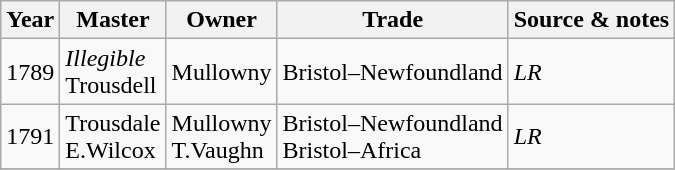<table class=" wikitable">
<tr>
<th>Year</th>
<th>Master</th>
<th>Owner</th>
<th>Trade</th>
<th>Source & notes</th>
</tr>
<tr>
<td>1789</td>
<td><em>Illegible</em><br>Trousdell</td>
<td>Mullowny</td>
<td>Bristol–Newfoundland</td>
<td><em>LR</em></td>
</tr>
<tr>
<td>1791</td>
<td>Trousdale<br>E.Wilcox</td>
<td>Mullowny<br>T.Vaughn</td>
<td>Bristol–Newfoundland<br>Bristol–Africa</td>
<td><em>LR</em></td>
</tr>
<tr>
</tr>
</table>
